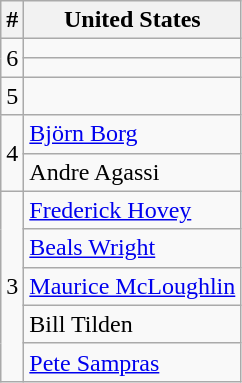<table class=wikitable style="display:inline-table;">
<tr>
<th>#</th>
<th>United States</th>
</tr>
<tr>
<td rowspan="2">6</td>
<td></td>
</tr>
<tr>
<td></td>
</tr>
<tr>
<td>5</td>
<td></td>
</tr>
<tr>
<td rowspan="2">4</td>
<td> <a href='#'>Björn Borg</a></td>
</tr>
<tr>
<td> Andre Agassi</td>
</tr>
<tr>
<td rowspan="5">3</td>
<td> <a href='#'>Frederick Hovey</a></td>
</tr>
<tr>
<td> <a href='#'>Beals Wright</a></td>
</tr>
<tr>
<td> <a href='#'>Maurice McLoughlin</a></td>
</tr>
<tr>
<td> Bill Tilden</td>
</tr>
<tr>
<td> <a href='#'>Pete Sampras</a></td>
</tr>
</table>
